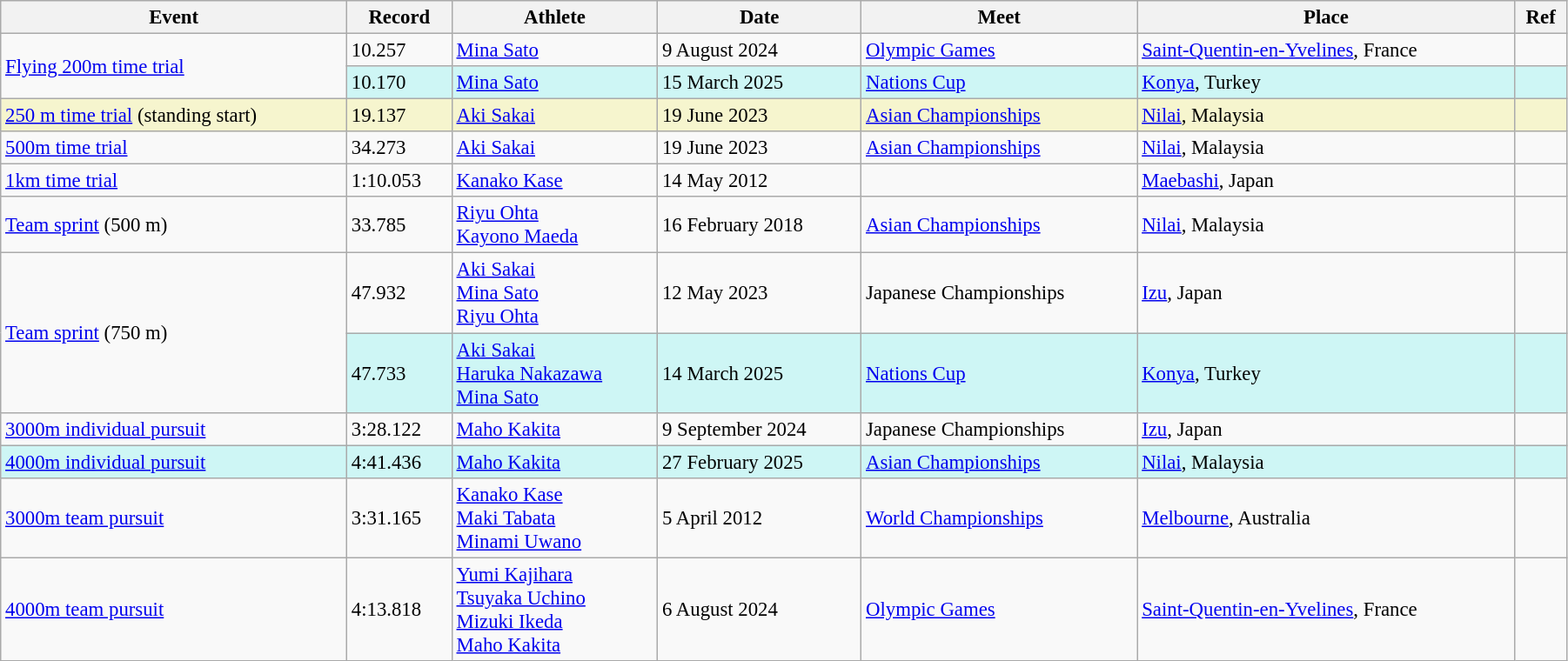<table class="wikitable" style="font-size:95%; width: 95%;">
<tr>
<th>Event</th>
<th>Record</th>
<th>Athlete</th>
<th>Date</th>
<th>Meet</th>
<th>Place</th>
<th>Ref</th>
</tr>
<tr>
<td rowspan=2><a href='#'>Flying 200m time trial</a></td>
<td>10.257</td>
<td><a href='#'>Mina Sato</a></td>
<td>9 August 2024</td>
<td><a href='#'>Olympic Games</a></td>
<td><a href='#'>Saint-Quentin-en-Yvelines</a>, France</td>
<td></td>
</tr>
<tr bgcolor=#CEF6F5>
<td>10.170</td>
<td><a href='#'>Mina Sato</a></td>
<td>15 March 2025</td>
<td><a href='#'>Nations Cup</a></td>
<td><a href='#'>Konya</a>, Turkey</td>
<td></td>
</tr>
<tr style="background:#f6F5CE;">
<td><a href='#'>250 m time trial</a> (standing start)</td>
<td>19.137</td>
<td><a href='#'>Aki Sakai</a></td>
<td>19 June 2023</td>
<td><a href='#'>Asian Championships</a></td>
<td><a href='#'>Nilai</a>, Malaysia</td>
<td></td>
</tr>
<tr>
<td><a href='#'>500m time trial</a></td>
<td>34.273</td>
<td><a href='#'>Aki Sakai</a></td>
<td>19 June 2023</td>
<td><a href='#'>Asian Championships</a></td>
<td><a href='#'>Nilai</a>, Malaysia</td>
<td></td>
</tr>
<tr>
<td><a href='#'>1km time trial</a></td>
<td>1:10.053</td>
<td><a href='#'>Kanako Kase</a></td>
<td>14 May 2012</td>
<td></td>
<td><a href='#'>Maebashi</a>, Japan</td>
<td></td>
</tr>
<tr>
<td><a href='#'>Team sprint</a> (500 m)</td>
<td>33.785</td>
<td><a href='#'>Riyu Ohta</a><br><a href='#'>Kayono Maeda</a></td>
<td>16 February 2018</td>
<td><a href='#'>Asian Championships</a></td>
<td><a href='#'>Nilai</a>, Malaysia</td>
<td></td>
</tr>
<tr>
<td rowspan=2><a href='#'>Team sprint</a> (750 m)</td>
<td>47.932</td>
<td><a href='#'>Aki Sakai</a><br><a href='#'>Mina Sato</a><br><a href='#'>Riyu Ohta</a></td>
<td>12 May 2023</td>
<td>Japanese Championships</td>
<td><a href='#'>Izu</a>, Japan</td>
<td></td>
</tr>
<tr bgcolor=#CEF6F5>
<td>47.733</td>
<td><a href='#'>Aki Sakai</a><br><a href='#'>Haruka Nakazawa</a><br><a href='#'>Mina Sato</a></td>
<td>14 March 2025</td>
<td><a href='#'>Nations Cup</a></td>
<td><a href='#'>Konya</a>, Turkey</td>
<td></td>
</tr>
<tr>
<td><a href='#'>3000m individual pursuit</a></td>
<td>3:28.122</td>
<td><a href='#'>Maho Kakita</a></td>
<td>9 September 2024</td>
<td>Japanese Championships</td>
<td><a href='#'>Izu</a>, Japan</td>
<td></td>
</tr>
<tr bgcolor=#CEF6F5>
<td><a href='#'>4000m individual pursuit</a></td>
<td>4:41.436</td>
<td><a href='#'>Maho Kakita</a></td>
<td>27 February 2025</td>
<td><a href='#'>Asian Championships</a></td>
<td><a href='#'>Nilai</a>, Malaysia</td>
<td></td>
</tr>
<tr>
<td><a href='#'>3000m team pursuit</a></td>
<td>3:31.165</td>
<td><a href='#'>Kanako Kase</a><br><a href='#'>Maki Tabata</a><br><a href='#'>Minami Uwano</a></td>
<td>5 April 2012</td>
<td><a href='#'>World Championships</a></td>
<td><a href='#'>Melbourne</a>, Australia</td>
<td></td>
</tr>
<tr>
<td><a href='#'>4000m team pursuit</a></td>
<td>4:13.818</td>
<td><a href='#'>Yumi Kajihara</a><br><a href='#'>Tsuyaka Uchino</a><br><a href='#'>Mizuki Ikeda</a><br><a href='#'>Maho Kakita</a></td>
<td>6 August 2024</td>
<td><a href='#'>Olympic Games</a></td>
<td><a href='#'>Saint-Quentin-en-Yvelines</a>, France</td>
<td></td>
</tr>
</table>
